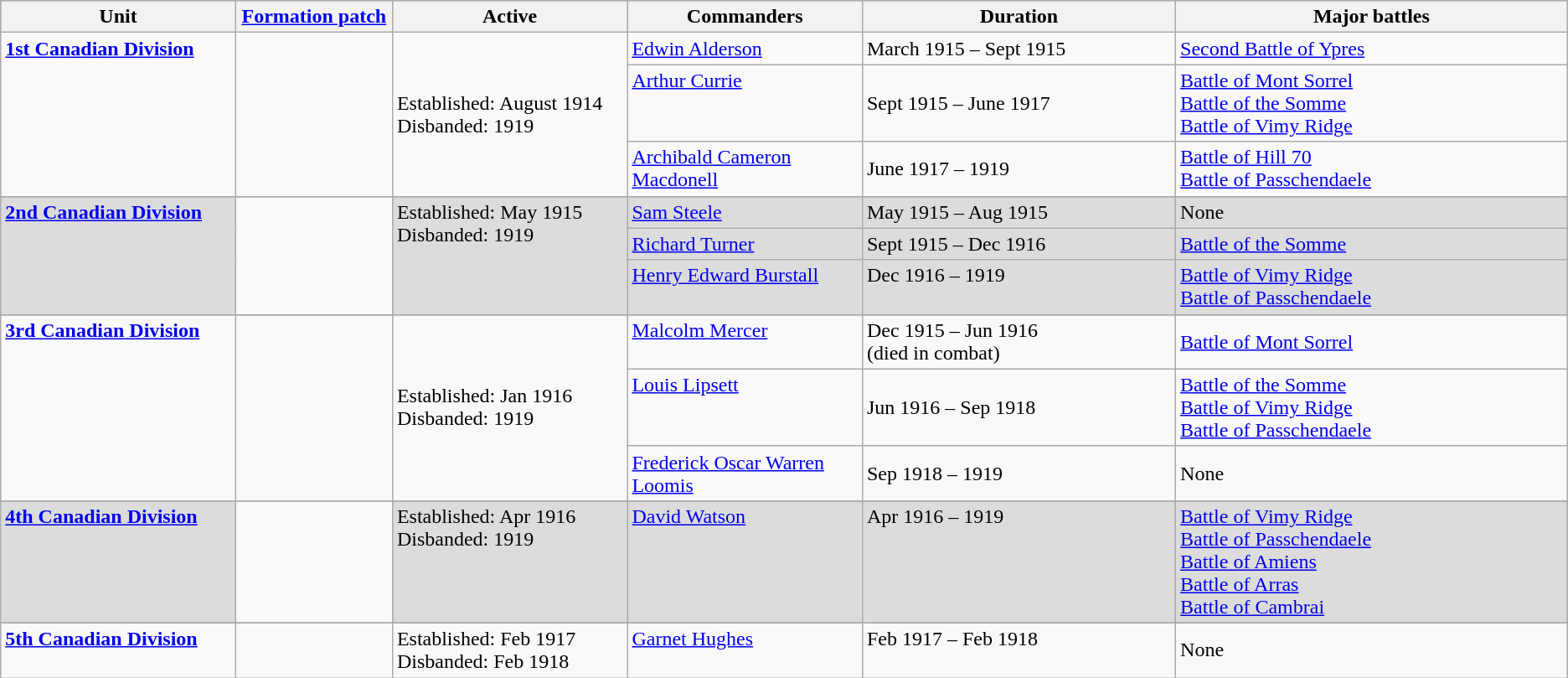<table class="wikitable">
<tr style="background: lightsteelblue;">
<th width="15%">Unit</th>
<th width="10%"><a href='#'>Formation patch</a></th>
<th width="15%">Active</th>
<th width="15%">Commanders</th>
<th width="20%">Duration</th>
<th width="25%">Major battles</th>
</tr>
<tr style="padding: 0.2em;">
<td rowspan=3 style="vertical-align:top"><strong><a href='#'>1st Canadian Division</a></strong> <br></td>
<td rowspan=3></td>
<td rowspan=3>Established: August 1914 <br> Disbanded: 1919</td>
<td style="vertical-align:top"><a href='#'>Edwin Alderson</a></td>
<td>March 1915 – Sept 1915</td>
<td><a href='#'>Second Battle of Ypres</a></td>
</tr>
<tr style="padding: 0.2em;">
<td style="vertical-align:top"><a href='#'>Arthur Currie</a> <br></td>
<td>Sept 1915 – June 1917</td>
<td><a href='#'>Battle of Mont Sorrel</a> <br><a href='#'>Battle of the Somme</a><br><a href='#'>Battle of Vimy Ridge</a></td>
</tr>
<tr style="padding: 0.2em;">
<td style="vertical-align:top"><a href='#'>Archibald Cameron Macdonell</a> <br></td>
<td>June 1917 – 1919</td>
<td><a href='#'>Battle of Hill 70</a><br> <a href='#'>Battle of Passchendaele</a></td>
</tr>
<tr style="padding: 0.2em;">
</tr>
<tr style="padding: 0.2em;">
<td style="background: gainsboro; vertical-align:top" rowspan=3><strong><a href='#'>2nd Canadian Division</a></strong> <br></td>
<td rowspan=3></td>
<td style="background: gainsboro; vertical-align:top" rowspan=3>Established: May 1915 <br> Disbanded: 1919</td>
<td style="background: gainsboro; vertical-align:top"><a href='#'>Sam Steele</a> <br></td>
<td style="background: gainsboro; vertical-align:top">May 1915 – Aug 1915</td>
<td style="background: gainsboro;">None <br></td>
</tr>
<tr style="padding: 0.2em;">
<td style="background: gainsboro; vertical-align:top"><a href='#'>Richard Turner</a> <br></td>
<td style="background: gainsboro; vertical-align:top">Sept 1915 – Dec 1916</td>
<td style="background: gainsboro;"><a href='#'>Battle of the Somme</a></td>
</tr>
<tr style="padding: 0.2em;">
<td style="background: gainsboro; vertical-align:top"><a href='#'>Henry Edward Burstall</a> <br></td>
<td style="background: gainsboro; vertical-align:top">Dec 1916 – 1919</td>
<td style="background: gainsboro;"><a href='#'>Battle of Vimy Ridge</a><br> <a href='#'>Battle of Passchendaele</a></td>
</tr>
<tr style="background: lightsteelblue;">
</tr>
<tr style="padding: 0.2em;">
<td style="vertical-align:top" rowspan=3><strong><a href='#'>3rd Canadian Division</a></strong> <br></td>
<td rowspan=3></td>
<td rowspan=3>Established: Jan 1916 <br> Disbanded: 1919</td>
<td style="vertical-align:top"><a href='#'>Malcolm Mercer</a> <br></td>
<td>Dec 1915 – Jun 1916 <br>(died in combat)</td>
<td><a href='#'>Battle of Mont Sorrel</a></td>
</tr>
<tr style="padding: 0.2em;">
<td style="vertical-align:top"><a href='#'>Louis Lipsett</a> <br></td>
<td>Jun 1916 – Sep 1918</td>
<td><a href='#'>Battle of the Somme</a><br> <a href='#'>Battle of Vimy Ridge</a> <br> <a href='#'>Battle of Passchendaele</a></td>
</tr>
<tr style="padding: 0.2em;">
<td style="vertical-align:top"><a href='#'>Frederick Oscar Warren Loomis</a> <br></td>
<td>Sep 1918 – 1919</td>
<td>None</td>
</tr>
<tr style="background: lightsteelblue;">
</tr>
<tr style="padding: 0.2em;">
<td style="background: gainsboro; vertical-align:top" rowspan=1><strong><a href='#'>4th Canadian Division</a></strong> <br></td>
<td rowspan=1></td>
<td style="background: gainsboro; vertical-align:top" rowspan=1>Established: Apr 1916 <br> Disbanded: 1919</td>
<td style="background: gainsboro; vertical-align:top"><a href='#'>David Watson</a> <br></td>
<td style="background: gainsboro; vertical-align:top">Apr 1916 – 1919</td>
<td style="background: gainsboro;"><a href='#'>Battle of Vimy Ridge</a><br><a href='#'>Battle of Passchendaele</a><br><a href='#'>Battle of Amiens</a><br><a href='#'>Battle of Arras</a><br><a href='#'>Battle of Cambrai</a><br></td>
</tr>
<tr style="background: lightsteelblue;">
</tr>
<tr style="padding: 0.2em;">
<td style="vertical-align:top" rowspan=1><strong><a href='#'>5th Canadian Division</a></strong> <br></td>
<td rowspan=1></td>
<td style="vertical-align:top" rowspan=1>Established: Feb 1917 <br> Disbanded: Feb 1918</td>
<td style="vertical-align:top"><a href='#'>Garnet Hughes</a> <br></td>
<td style="vertical-align:top">Feb 1917 – Feb 1918</td>
<td>None</td>
</tr>
</table>
